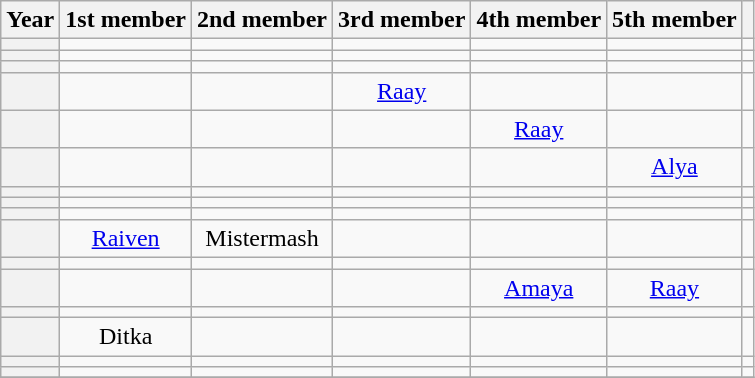<table class="wikitable plainrowheaders sortable" style="text-align:center">
<tr>
<th scope="col">Year</th>
<th scope="col">1st member</th>
<th scope="col">2nd member</th>
<th scope="col">3rd member</th>
<th scope="col">4th member</th>
<th scope="col">5th member</th>
<th scope="col" class="unsortable"></th>
</tr>
<tr>
<th scope="row" style="text-align:center;"></th>
<td></td>
<td></td>
<td></td>
<td></td>
<td></td>
<td align="center"></td>
</tr>
<tr>
<th scope="row" style="text-align:center;"></th>
<td></td>
<td></td>
<td></td>
<td></td>
<td></td>
<td align="center"></td>
</tr>
<tr>
<th scope="row" style="text-align:center;"></th>
<td></td>
<td></td>
<td></td>
<td></td>
<td></td>
<td align="center"></td>
</tr>
<tr>
<th scope="row" style="text-align:center;"></th>
<td></td>
<td></td>
<td><a href='#'>Raay</a></td>
<td></td>
<td></td>
<td align="center"></td>
</tr>
<tr>
<th scope="row" style="text-align:center;"></th>
<td></td>
<td></td>
<td></td>
<td><a href='#'>Raay</a></td>
<td></td>
<td align="center"></td>
</tr>
<tr>
<th scope="row" style="text-align:center;"></th>
<td></td>
<td></td>
<td></td>
<td></td>
<td><a href='#'>Alya</a></td>
<td align="center"></td>
</tr>
<tr>
<th scope="row" style="text-align:center;"></th>
<td></td>
<td></td>
<td></td>
<td></td>
<td></td>
<td align="center"></td>
</tr>
<tr>
<th scope="row" style="text-align:center;"></th>
<td></td>
<td></td>
<td></td>
<td></td>
<td></td>
<td align="center"></td>
</tr>
<tr>
<th scope="row" style="text-align:center;"></th>
<td></td>
<td></td>
<td></td>
<td></td>
<td></td>
<td align="center"></td>
</tr>
<tr>
<th scope="row" style="text-align:center;"></th>
<td><a href='#'>Raiven</a></td>
<td>Mistermash</td>
<td></td>
<td></td>
<td></td>
<td align="center"></td>
</tr>
<tr>
<th scope="row" style="text-align:center;"></th>
<td></td>
<td></td>
<td></td>
<td></td>
<td></td>
<td align="center"></td>
</tr>
<tr>
<th scope="row" style="text-align:center;"></th>
<td></td>
<td></td>
<td></td>
<td><a href='#'>Amaya</a></td>
<td><a href='#'>Raay</a></td>
<td align="center"></td>
</tr>
<tr>
<th scope="row" style="text-align:center;"></th>
<td></td>
<td></td>
<td></td>
<td></td>
<td></td>
<td align="center"></td>
</tr>
<tr>
<th scope="row" style="text-align:center;"></th>
<td>Ditka</td>
<td></td>
<td></td>
<td></td>
<td></td>
<td align="center"></td>
</tr>
<tr>
<th scope="row" style="text-align:center;"></th>
<td></td>
<td></td>
<td></td>
<td></td>
<td></td>
<td align="center"></td>
</tr>
<tr>
<th scope="row" style="text-align:center;"></th>
<td></td>
<td></td>
<td></td>
<td></td>
<td></td>
<td align="center"></td>
</tr>
<tr>
</tr>
</table>
